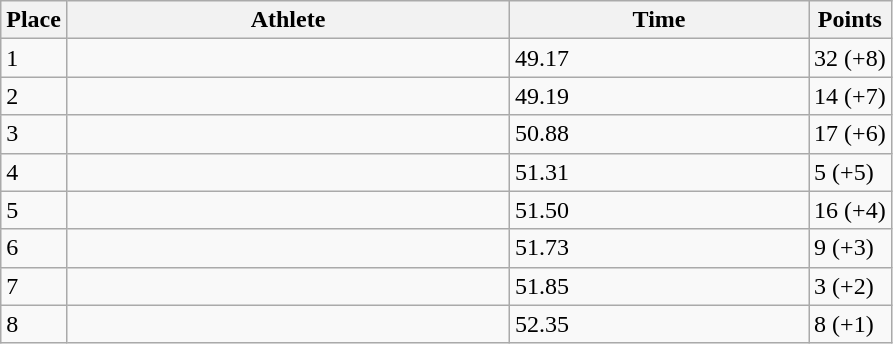<table class="wikitable sortable">
<tr>
<th>Place</th>
<th style="width:18em">Athlete</th>
<th style="width:12em">Time</th>
<th>Points</th>
</tr>
<tr>
<td>1</td>
<td></td>
<td>49.17 </td>
<td>32 (+8)</td>
</tr>
<tr>
<td>2</td>
<td></td>
<td>49.19  </td>
<td>14 (+7)</td>
</tr>
<tr>
<td>3</td>
<td></td>
<td>50.88</td>
<td>17 (+6)</td>
</tr>
<tr>
<td>4</td>
<td></td>
<td>51.31</td>
<td>5 (+5)</td>
</tr>
<tr>
<td>5</td>
<td></td>
<td>51.50</td>
<td>16 (+4)</td>
</tr>
<tr>
<td>6</td>
<td></td>
<td>51.73</td>
<td>9 (+3)</td>
</tr>
<tr>
<td>7</td>
<td></td>
<td>51.85</td>
<td>3 (+2)</td>
</tr>
<tr>
<td>8</td>
<td></td>
<td>52.35</td>
<td>8 (+1)</td>
</tr>
</table>
